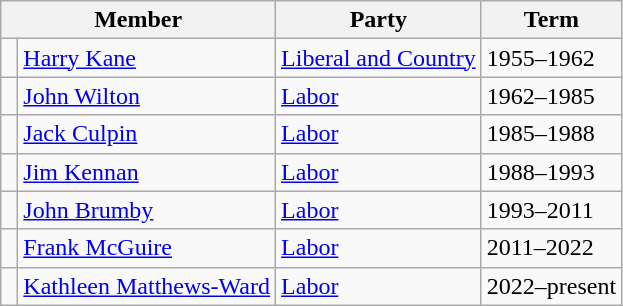<table class="wikitable">
<tr>
<th colspan="2">Member</th>
<th>Party</th>
<th>Term</th>
</tr>
<tr>
<td> </td>
<td><a href='#'>Harry Kane</a></td>
<td><a href='#'>Liberal and Country</a></td>
<td>1955–1962</td>
</tr>
<tr>
<td> </td>
<td><a href='#'>John Wilton</a></td>
<td><a href='#'>Labor</a></td>
<td>1962–1985</td>
</tr>
<tr>
<td> </td>
<td><a href='#'>Jack Culpin</a></td>
<td><a href='#'>Labor</a></td>
<td>1985–1988</td>
</tr>
<tr>
<td> </td>
<td><a href='#'>Jim Kennan</a></td>
<td><a href='#'>Labor</a></td>
<td>1988–1993</td>
</tr>
<tr>
<td> </td>
<td><a href='#'>John Brumby</a></td>
<td><a href='#'>Labor</a></td>
<td>1993–2011</td>
</tr>
<tr>
<td> </td>
<td><a href='#'>Frank McGuire</a></td>
<td><a href='#'>Labor</a></td>
<td>2011–2022</td>
</tr>
<tr>
<td> </td>
<td><a href='#'>Kathleen Matthews-Ward</a></td>
<td><a href='#'>Labor</a></td>
<td>2022–present</td>
</tr>
</table>
